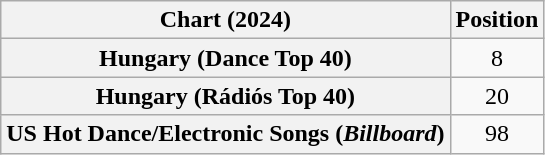<table class="wikitable plainrowheaders" style="text-align:center">
<tr>
<th scope="col">Chart (2024)</th>
<th scope="col">Position</th>
</tr>
<tr>
<th scope="row">Hungary (Dance Top 40)</th>
<td>8</td>
</tr>
<tr>
<th scope="row">Hungary (Rádiós Top 40)</th>
<td>20</td>
</tr>
<tr>
<th scope="row">US Hot Dance/Electronic Songs (<em>Billboard</em>)</th>
<td>98</td>
</tr>
</table>
